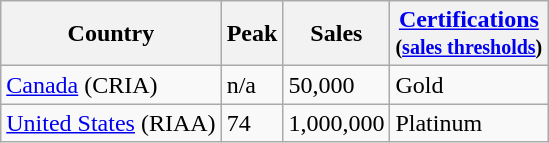<table class="wikitable">
<tr>
<th>Country</th>
<th>Peak</th>
<th>Sales</th>
<th><a href='#'>Certifications</a><br><small>(<a href='#'>sales thresholds</a>)</small></th>
</tr>
<tr>
<td><a href='#'>Canada</a> (CRIA)</td>
<td>n/a</td>
<td>50,000</td>
<td>Gold</td>
</tr>
<tr>
<td><a href='#'>United States</a> (RIAA)</td>
<td>74</td>
<td>1,000,000</td>
<td>Platinum</td>
</tr>
</table>
